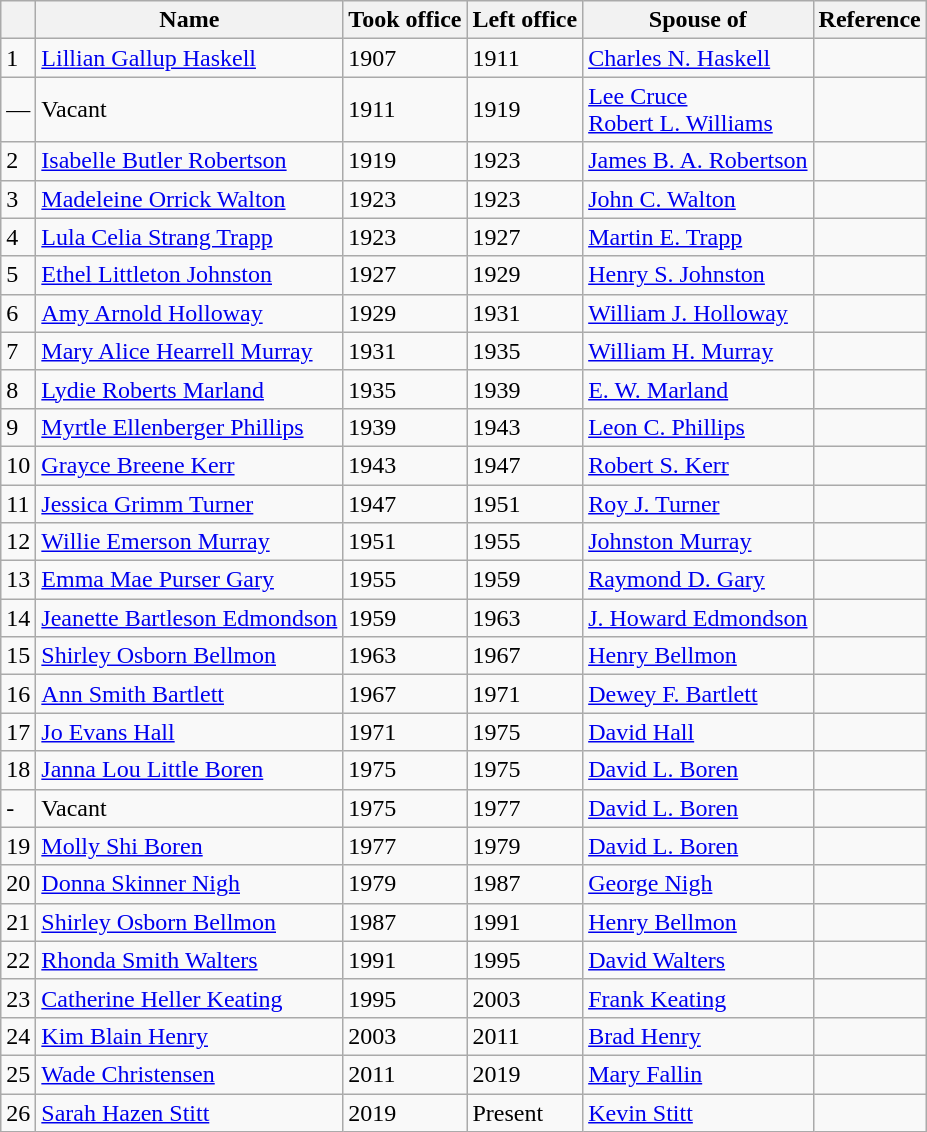<table class=wikitable>
<tr>
<th></th>
<th>Name</th>
<th>Took office</th>
<th>Left office</th>
<th>Spouse of</th>
<th>Reference</th>
</tr>
<tr>
<td>1</td>
<td><a href='#'>Lillian Gallup Haskell</a></td>
<td>1907</td>
<td>1911</td>
<td><a href='#'>Charles N. Haskell</a></td>
<td></td>
</tr>
<tr>
<td>—</td>
<td>Vacant</td>
<td>1911</td>
<td>1919</td>
<td><a href='#'>Lee Cruce</a><br><a href='#'>Robert L. Williams</a></td>
<td></td>
</tr>
<tr>
<td>2</td>
<td><a href='#'>Isabelle Butler Robertson</a></td>
<td>1919</td>
<td>1923</td>
<td><a href='#'>James B. A. Robertson</a></td>
<td></td>
</tr>
<tr>
<td>3</td>
<td><a href='#'>Madeleine Orrick Walton</a></td>
<td>1923</td>
<td>1923</td>
<td><a href='#'>John C. Walton</a></td>
<td></td>
</tr>
<tr>
<td>4</td>
<td><a href='#'>Lula Celia Strang Trapp</a></td>
<td>1923</td>
<td>1927</td>
<td><a href='#'>Martin E. Trapp</a></td>
<td></td>
</tr>
<tr>
<td>5</td>
<td><a href='#'>Ethel Littleton Johnston</a></td>
<td>1927</td>
<td>1929</td>
<td><a href='#'>Henry S. Johnston</a></td>
<td></td>
</tr>
<tr>
<td>6</td>
<td><a href='#'>Amy Arnold Holloway</a></td>
<td>1929</td>
<td>1931</td>
<td><a href='#'>William J. Holloway</a></td>
<td></td>
</tr>
<tr>
<td>7</td>
<td><a href='#'>Mary Alice Hearrell Murray</a></td>
<td>1931</td>
<td>1935</td>
<td><a href='#'>William H. Murray</a></td>
<td></td>
</tr>
<tr>
<td>8</td>
<td><a href='#'>Lydie Roberts Marland</a></td>
<td>1935</td>
<td>1939</td>
<td><a href='#'>E. W. Marland</a></td>
<td></td>
</tr>
<tr>
<td>9</td>
<td><a href='#'>Myrtle Ellenberger Phillips</a></td>
<td>1939</td>
<td>1943</td>
<td><a href='#'>Leon C. Phillips</a></td>
<td></td>
</tr>
<tr>
<td>10</td>
<td><a href='#'>Grayce Breene Kerr</a></td>
<td>1943</td>
<td>1947</td>
<td><a href='#'>Robert S. Kerr</a></td>
<td></td>
</tr>
<tr>
<td>11</td>
<td><a href='#'>Jessica Grimm Turner</a></td>
<td>1947</td>
<td>1951</td>
<td><a href='#'>Roy J. Turner</a></td>
<td></td>
</tr>
<tr>
<td>12</td>
<td><a href='#'>Willie Emerson Murray</a></td>
<td>1951</td>
<td>1955</td>
<td><a href='#'>Johnston Murray</a></td>
<td></td>
</tr>
<tr>
<td>13</td>
<td><a href='#'>Emma Mae Purser Gary</a></td>
<td>1955</td>
<td>1959</td>
<td><a href='#'>Raymond D. Gary</a></td>
<td></td>
</tr>
<tr>
<td>14</td>
<td><a href='#'>Jeanette Bartleson Edmondson</a></td>
<td>1959</td>
<td>1963</td>
<td><a href='#'>J. Howard Edmondson</a></td>
<td></td>
</tr>
<tr>
<td>15</td>
<td><a href='#'>Shirley Osborn Bellmon</a></td>
<td>1963</td>
<td>1967</td>
<td><a href='#'>Henry Bellmon</a></td>
<td></td>
</tr>
<tr>
<td>16</td>
<td><a href='#'>Ann Smith Bartlett</a></td>
<td>1967</td>
<td>1971</td>
<td><a href='#'>Dewey F. Bartlett</a></td>
<td></td>
</tr>
<tr>
<td>17</td>
<td><a href='#'>Jo Evans Hall</a></td>
<td>1971</td>
<td>1975</td>
<td><a href='#'>David Hall</a></td>
<td></td>
</tr>
<tr>
<td>18</td>
<td><a href='#'>Janna Lou Little Boren</a></td>
<td>1975</td>
<td>1975</td>
<td><a href='#'>David L. Boren</a></td>
<td></td>
</tr>
<tr>
<td>-</td>
<td>Vacant</td>
<td>1975</td>
<td>1977</td>
<td><a href='#'>David L. Boren</a></td>
<td></td>
</tr>
<tr>
<td>19</td>
<td><a href='#'>Molly Shi Boren</a></td>
<td>1977</td>
<td>1979</td>
<td><a href='#'>David L. Boren</a></td>
<td></td>
</tr>
<tr>
<td>20</td>
<td><a href='#'>Donna Skinner Nigh</a></td>
<td>1979</td>
<td>1987</td>
<td><a href='#'>George Nigh</a></td>
<td></td>
</tr>
<tr>
<td>21</td>
<td><a href='#'>Shirley Osborn Bellmon</a></td>
<td>1987</td>
<td>1991</td>
<td><a href='#'>Henry Bellmon</a></td>
<td></td>
</tr>
<tr>
<td>22</td>
<td><a href='#'>Rhonda Smith Walters</a></td>
<td>1991</td>
<td>1995</td>
<td><a href='#'>David Walters</a></td>
<td></td>
</tr>
<tr>
<td>23</td>
<td><a href='#'>Catherine Heller Keating</a></td>
<td>1995</td>
<td>2003</td>
<td><a href='#'>Frank Keating</a></td>
<td></td>
</tr>
<tr>
<td>24</td>
<td><a href='#'>Kim Blain Henry</a></td>
<td>2003</td>
<td>2011</td>
<td><a href='#'>Brad Henry</a></td>
<td></td>
</tr>
<tr>
<td>25</td>
<td><a href='#'>Wade Christensen</a></td>
<td>2011</td>
<td>2019</td>
<td><a href='#'>Mary Fallin</a></td>
<td></td>
</tr>
<tr>
<td>26</td>
<td><a href='#'>Sarah Hazen Stitt</a></td>
<td>2019</td>
<td>Present</td>
<td><a href='#'>Kevin Stitt</a></td>
<td></td>
</tr>
</table>
